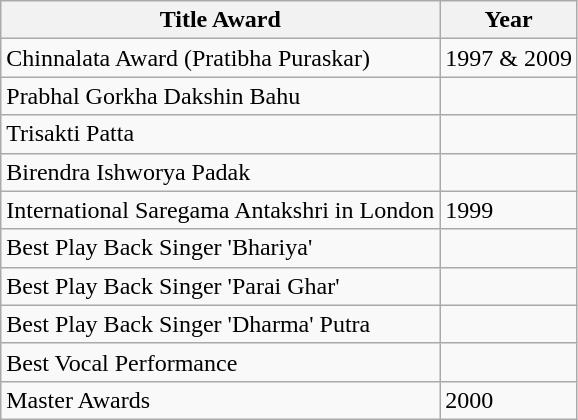<table class="wikitable">
<tr>
<th>Title Award</th>
<th>Year</th>
</tr>
<tr>
<td>Chinnalata Award (Pratibha Puraskar)</td>
<td>1997 & 2009</td>
</tr>
<tr>
<td>Prabhal Gorkha Dakshin Bahu</td>
<td></td>
</tr>
<tr>
<td>Trisakti Patta</td>
<td></td>
</tr>
<tr>
<td>Birendra Ishworya Padak</td>
<td></td>
</tr>
<tr>
<td>International Saregama Antakshri in London</td>
<td>1999</td>
</tr>
<tr>
<td>Best Play Back Singer 'Bhariya'</td>
<td></td>
</tr>
<tr>
<td>Best Play Back Singer 'Parai Ghar'</td>
<td></td>
</tr>
<tr>
<td>Best Play Back Singer 'Dharma' Putra</td>
<td></td>
</tr>
<tr>
<td>Best Vocal Performance</td>
<td></td>
</tr>
<tr>
<td>Master Awards</td>
<td>2000</td>
</tr>
</table>
